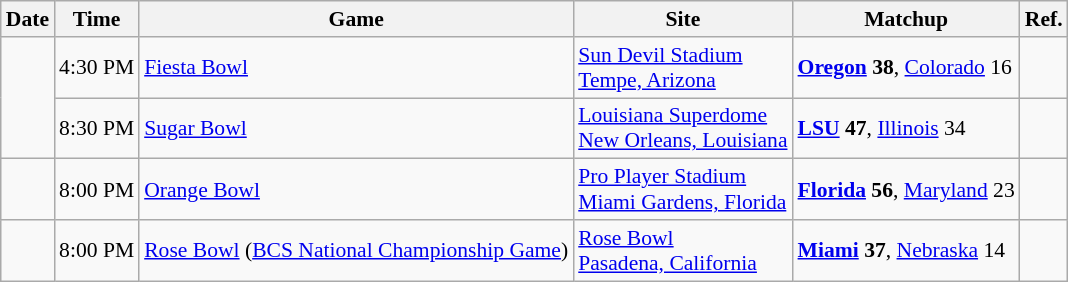<table class="wikitable" style="font-size:90%;">
<tr>
<th>Date</th>
<th>Time</th>
<th>Game</th>
<th>Site</th>
<th>Matchup</th>
<th>Ref.</th>
</tr>
<tr>
<td rowspan=2></td>
<td>4:30 PM</td>
<td><a href='#'>Fiesta Bowl</a></td>
<td><a href='#'>Sun Devil Stadium</a> <br> <a href='#'>Tempe, Arizona</a></td>
<td><strong><a href='#'>Oregon</a> 38</strong>, <a href='#'>Colorado</a> 16</td>
<td></td>
</tr>
<tr>
<td>8:30 PM</td>
<td><a href='#'>Sugar Bowl</a></td>
<td><a href='#'>Louisiana Superdome</a> <br> <a href='#'>New Orleans, Louisiana</a></td>
<td><strong><a href='#'>LSU</a> 47</strong>, <a href='#'>Illinois</a> 34</td>
<td></td>
</tr>
<tr>
<td></td>
<td>8:00 PM</td>
<td><a href='#'>Orange Bowl</a></td>
<td><a href='#'>Pro Player Stadium</a> <br> <a href='#'>Miami Gardens, Florida</a></td>
<td><strong><a href='#'>Florida</a> 56</strong>, <a href='#'>Maryland</a> 23</td>
<td></td>
</tr>
<tr>
<td></td>
<td>8:00 PM</td>
<td><a href='#'>Rose Bowl</a> (<a href='#'>BCS National Championship Game</a>)</td>
<td><a href='#'>Rose Bowl</a> <br> <a href='#'>Pasadena, California</a></td>
<td><strong><a href='#'>Miami</a> 37</strong>, <a href='#'>Nebraska</a> 14</td>
<td></td>
</tr>
</table>
